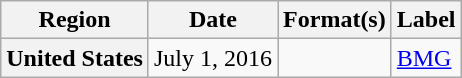<table class="wikitable plainrowheaders">
<tr>
<th scope="col">Region</th>
<th scope="col">Date</th>
<th scope="col">Format(s)</th>
<th scope="col">Label</th>
</tr>
<tr>
<th scope="row">United States</th>
<td>July 1, 2016</td>
<td></td>
<td><a href='#'>BMG</a></td>
</tr>
</table>
